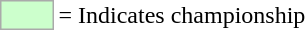<table>
<tr>
<td style="background-color:#CCFFCC; border:1px solid #aaaaaa; width:2em;"></td>
<td>= Indicates championship</td>
</tr>
</table>
